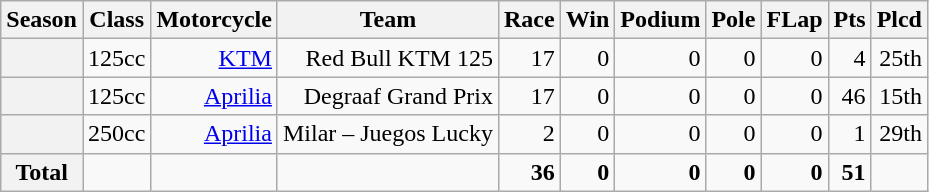<table class="wikitable" style=text-align:right>
<tr>
<th>Season</th>
<th>Class</th>
<th>Motorcycle</th>
<th>Team</th>
<th>Race</th>
<th>Win</th>
<th>Podium</th>
<th>Pole</th>
<th>FLap</th>
<th>Pts</th>
<th>Plcd</th>
</tr>
<tr>
<th></th>
<td>125cc</td>
<td><a href='#'>KTM</a></td>
<td>Red Bull KTM 125</td>
<td>17</td>
<td>0</td>
<td>0</td>
<td>0</td>
<td>0</td>
<td>4</td>
<td>25th</td>
</tr>
<tr>
<th></th>
<td>125cc</td>
<td><a href='#'>Aprilia</a></td>
<td>Degraaf Grand Prix</td>
<td>17</td>
<td>0</td>
<td>0</td>
<td>0</td>
<td>0</td>
<td>46</td>
<td>15th</td>
</tr>
<tr>
<th></th>
<td>250cc</td>
<td><a href='#'>Aprilia</a></td>
<td>Milar – Juegos Lucky</td>
<td>2</td>
<td>0</td>
<td>0</td>
<td>0</td>
<td>0</td>
<td>1</td>
<td>29th</td>
</tr>
<tr>
<th>Total</th>
<td></td>
<td></td>
<td></td>
<td><strong>36</strong></td>
<td><strong>0</strong></td>
<td><strong>0</strong></td>
<td><strong>0</strong></td>
<td><strong>0</strong></td>
<td><strong>51</strong></td>
<td></td>
</tr>
</table>
